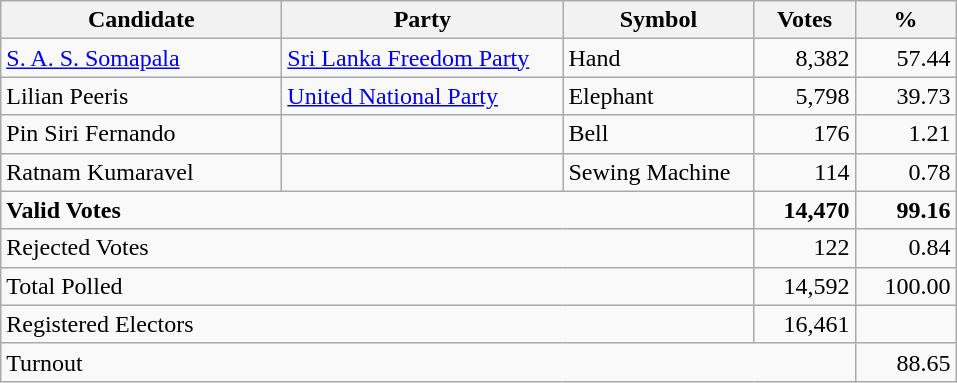<table class="wikitable" border="1" style="text-align:right;">
<tr>
<th align=left width="180">Candidate</th>
<th align=left width="180">Party</th>
<th align=left width="120">Symbol</th>
<th align=left width="60">Votes</th>
<th align=left width="60">%</th>
</tr>
<tr>
<td align=left><a href='#'>S. A. S. Somapala</a></td>
<td align=left><a href='#'>Sri Lanka Freedom Party</a></td>
<td align=left>Hand</td>
<td>8,382</td>
<td>57.44</td>
</tr>
<tr>
<td align=left>Lilian Peeris</td>
<td align=left><a href='#'>United National Party</a></td>
<td align=left>Elephant</td>
<td>5,798</td>
<td>39.73</td>
</tr>
<tr>
<td align=left>Pin Siri Fernando</td>
<td align=left></td>
<td align=left>Bell</td>
<td>176</td>
<td>1.21</td>
</tr>
<tr>
<td align=left>Ratnam Kumaravel</td>
<td align=left></td>
<td align=left>Sewing Machine</td>
<td>114</td>
<td>0.78</td>
</tr>
<tr>
<td align=left colspan=3><strong>Valid Votes</strong></td>
<td><strong>14,470</strong></td>
<td><strong>99.16</strong></td>
</tr>
<tr>
<td align=left colspan=3>Rejected Votes</td>
<td>122</td>
<td>0.84</td>
</tr>
<tr>
<td align=left colspan=3>Total Polled</td>
<td>14,592</td>
<td>100.00</td>
</tr>
<tr>
<td align=left colspan=3>Registered Electors</td>
<td>16,461</td>
<td></td>
</tr>
<tr>
<td align=left colspan=4>Turnout</td>
<td>88.65</td>
</tr>
</table>
